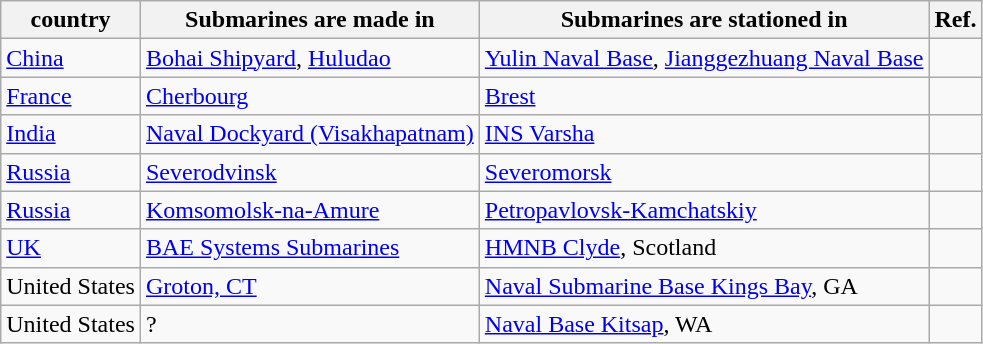<table class="wikitable">
<tr>
<th>country</th>
<th>Submarines are made in</th>
<th>Submarines are stationed in</th>
<th>Ref.</th>
</tr>
<tr>
<td><a href='#'>China</a></td>
<td><a href='#'>Bohai Shipyard</a>, <a href='#'>Huludao</a></td>
<td><a href='#'>Yulin Naval Base</a>, <a href='#'>Jianggezhuang Naval Base</a></td>
<td></td>
</tr>
<tr>
<td><a href='#'>France</a></td>
<td><a href='#'>Cherbourg</a></td>
<td><a href='#'>Brest</a></td>
<td></td>
</tr>
<tr>
<td><a href='#'>India</a></td>
<td><a href='#'>Naval Dockyard (Visakhapatnam)</a></td>
<td><a href='#'>INS Varsha</a></td>
<td></td>
</tr>
<tr>
<td><a href='#'>Russia</a></td>
<td><a href='#'>Severodvinsk</a></td>
<td><a href='#'>Severomorsk</a></td>
<td></td>
</tr>
<tr>
<td><a href='#'>Russia</a></td>
<td><a href='#'>Komsomolsk-na-Amure</a></td>
<td><a href='#'>Petropavlovsk-Kamchatskiy</a></td>
<td></td>
</tr>
<tr>
<td><a href='#'>UK</a></td>
<td><a href='#'>BAE Systems Submarines</a></td>
<td><a href='#'>HMNB Clyde</a>, Scotland</td>
<td></td>
</tr>
<tr>
<td>United States</td>
<td><a href='#'>Groton, CT</a></td>
<td><a href='#'>Naval Submarine Base Kings Bay</a>, GA</td>
<td></td>
</tr>
<tr>
<td>United States</td>
<td>?</td>
<td><a href='#'>Naval Base Kitsap</a>, WA</td>
<td></td>
</tr>
</table>
